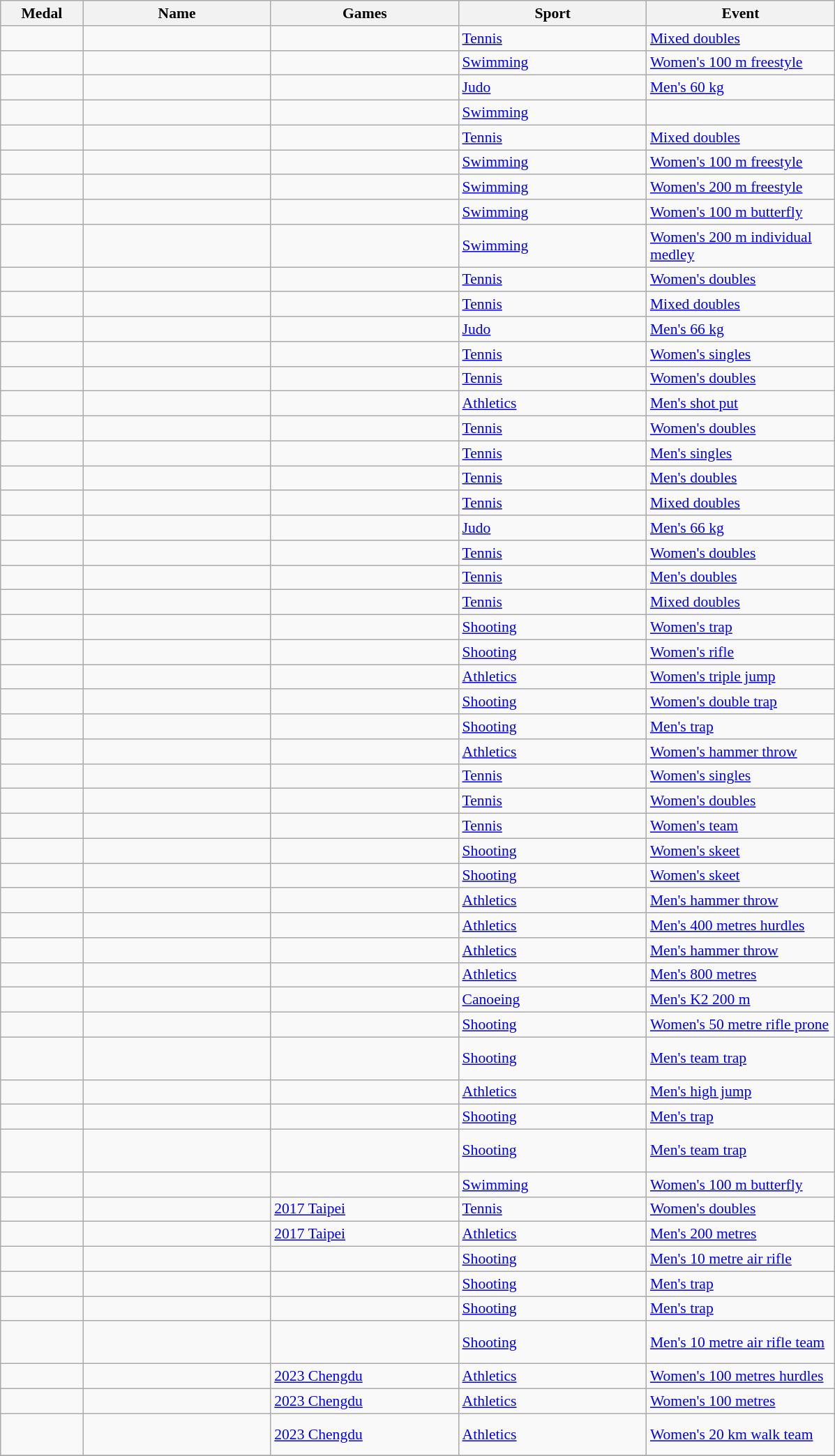<table class="wikitable" style="text-align:left; font-size:90%;">
<tr>
<th style="width:5em">Medal</th>
<th style="width:12em">Name</th>
<th style="width:12em">Games</th>
<th style="width:12em">Sport</th>
<th style="width:12em">Event</th>
</tr>
<tr>
<td></td>
<td><br></td>
<td></td>
<td> <a href='#'>Tennis</a></td>
<td><a href='#'>Mixed doubles</a></td>
</tr>
<tr>
<td></td>
<td></td>
<td></td>
<td> <a href='#'>Swimming</a></td>
<td><a href='#'>Women's 100 m freestyle</a></td>
</tr>
<tr>
<td></td>
<td></td>
<td></td>
<td> <a href='#'>Judo</a></td>
<td><a href='#'>Men's 60 kg</a></td>
</tr>
<tr>
<td></td>
<td></td>
<td></td>
<td> <a href='#'>Swimming</a></td>
<td></td>
</tr>
<tr>
<td></td>
<td><br></td>
<td></td>
<td> <a href='#'>Tennis</a></td>
<td><a href='#'>Mixed doubles</a></td>
</tr>
<tr>
<td></td>
<td></td>
<td></td>
<td> <a href='#'>Swimming</a></td>
<td><a href='#'>Women's 100 m freestyle</a></td>
</tr>
<tr>
<td></td>
<td></td>
<td></td>
<td> <a href='#'>Swimming</a></td>
<td><a href='#'>Women's 200 m freestyle</a></td>
</tr>
<tr>
<td></td>
<td></td>
<td></td>
<td> <a href='#'>Swimming</a></td>
<td><a href='#'>Women's 100 m butterfly</a></td>
</tr>
<tr>
<td></td>
<td></td>
<td></td>
<td> <a href='#'>Swimming</a></td>
<td><a href='#'>Women's 200 m individual medley</a></td>
</tr>
<tr>
<td></td>
<td><br></td>
<td></td>
<td> <a href='#'>Tennis</a></td>
<td><a href='#'>Women's doubles</a></td>
</tr>
<tr>
<td></td>
<td><br></td>
<td></td>
<td> <a href='#'>Tennis</a></td>
<td><a href='#'>Mixed doubles</a></td>
</tr>
<tr>
<td></td>
<td></td>
<td></td>
<td> <a href='#'>Judo</a></td>
<td><a href='#'>Men's 66 kg</a></td>
</tr>
<tr>
<td></td>
<td></td>
<td></td>
<td> <a href='#'>Tennis</a></td>
<td><a href='#'>Women's singles</a></td>
</tr>
<tr>
<td></td>
<td><br></td>
<td></td>
<td> <a href='#'>Tennis</a></td>
<td><a href='#'>Women's doubles</a></td>
</tr>
<tr>
<td></td>
<td></td>
<td></td>
<td> <a href='#'>Athletics</a></td>
<td><a href='#'>Men's shot put</a></td>
</tr>
<tr>
<td></td>
<td><br></td>
<td></td>
<td> <a href='#'>Tennis</a></td>
<td><a href='#'>Women's doubles</a></td>
</tr>
<tr>
<td></td>
<td></td>
<td></td>
<td> <a href='#'>Tennis</a></td>
<td><a href='#'>Men's singles</a></td>
</tr>
<tr>
<td></td>
<td><br></td>
<td></td>
<td> <a href='#'>Tennis</a></td>
<td><a href='#'>Men's doubles</a></td>
</tr>
<tr>
<td></td>
<td><br></td>
<td></td>
<td> <a href='#'>Tennis</a></td>
<td><a href='#'>Mixed doubles</a></td>
</tr>
<tr>
<td></td>
<td></td>
<td></td>
<td> <a href='#'>Judo</a></td>
<td><a href='#'>Men's 66 kg</a></td>
</tr>
<tr>
<td></td>
<td><br></td>
<td></td>
<td> <a href='#'>Tennis</a></td>
<td><a href='#'>Women's doubles</a></td>
</tr>
<tr>
<td></td>
<td><br></td>
<td></td>
<td> <a href='#'>Tennis</a></td>
<td><a href='#'>Men's doubles</a></td>
</tr>
<tr>
<td></td>
<td><br></td>
<td></td>
<td> <a href='#'>Tennis</a></td>
<td><a href='#'>Mixed doubles</a></td>
</tr>
<tr>
<td></td>
<td></td>
<td></td>
<td> <a href='#'>Shooting</a></td>
<td><a href='#'>Women's trap</a></td>
</tr>
<tr>
<td></td>
<td></td>
<td></td>
<td> <a href='#'>Shooting</a></td>
<td><a href='#'>Women's rifle</a></td>
</tr>
<tr>
<td></td>
<td></td>
<td></td>
<td> <a href='#'>Athletics</a></td>
<td><a href='#'>Women's triple jump</a></td>
</tr>
<tr>
<td></td>
<td></td>
<td></td>
<td> <a href='#'>Shooting</a></td>
<td><a href='#'>Women's double trap</a></td>
</tr>
<tr>
<td></td>
<td></td>
<td></td>
<td> <a href='#'>Shooting</a></td>
<td><a href='#'>Men's trap</a></td>
</tr>
<tr>
<td></td>
<td></td>
<td></td>
<td> <a href='#'>Athletics</a></td>
<td><a href='#'>Women's hammer throw</a></td>
</tr>
<tr>
<td></td>
<td></td>
<td></td>
<td> <a href='#'>Tennis</a></td>
<td><a href='#'>Women's singles</a></td>
</tr>
<tr>
<td></td>
<td><br></td>
<td></td>
<td> <a href='#'>Tennis</a></td>
<td><a href='#'>Women's doubles</a></td>
</tr>
<tr>
<td></td>
<td><br></td>
<td></td>
<td> <a href='#'>Tennis</a></td>
<td><a href='#'>Women's team</a></td>
</tr>
<tr>
<td></td>
<td></td>
<td></td>
<td> <a href='#'>Shooting</a></td>
<td><a href='#'>Women's skeet</a></td>
</tr>
<tr>
<td></td>
<td></td>
<td></td>
<td> <a href='#'>Shooting</a></td>
<td><a href='#'>Women's skeet</a></td>
</tr>
<tr>
<td></td>
<td></td>
<td></td>
<td> <a href='#'>Athletics</a></td>
<td><a href='#'>Men's hammer throw</a></td>
</tr>
<tr>
<td></td>
<td></td>
<td></td>
<td> <a href='#'>Athletics</a></td>
<td><a href='#'>Men's 400 metres hurdles</a></td>
</tr>
<tr>
<td></td>
<td></td>
<td></td>
<td> <a href='#'>Athletics</a></td>
<td><a href='#'>Men's hammer throw</a></td>
</tr>
<tr>
<td></td>
<td></td>
<td></td>
<td> <a href='#'>Athletics</a></td>
<td><a href='#'>Men's 800 metres</a></td>
</tr>
<tr>
<td></td>
<td><br></td>
<td></td>
<td> <a href='#'>Canoeing</a></td>
<td><a href='#'>Men's K2 200 m</a></td>
</tr>
<tr>
<td></td>
<td></td>
<td></td>
<td> <a href='#'>Shooting</a></td>
<td><a href='#'>Women's 50 metre rifle prone</a></td>
</tr>
<tr>
<td></td>
<td><br><br></td>
<td></td>
<td> <a href='#'>Shooting</a></td>
<td><a href='#'>Men's team trap</a></td>
</tr>
<tr>
<td></td>
<td></td>
<td></td>
<td> <a href='#'>Athletics</a></td>
<td><a href='#'>Men's high jump</a></td>
</tr>
<tr>
<td></td>
<td></td>
<td></td>
<td> <a href='#'>Shooting</a></td>
<td><a href='#'>Men's trap</a></td>
</tr>
<tr>
<td></td>
<td><br><br></td>
<td></td>
<td> <a href='#'>Shooting</a></td>
<td><a href='#'>Men's team trap</a></td>
</tr>
<tr>
<td></td>
<td></td>
<td></td>
<td> <a href='#'>Swimming</a></td>
<td><a href='#'>Women's 100 m butterfly</a></td>
</tr>
<tr>
<td></td>
<td><br></td>
<td> <a href='#'>2017 Taipei</a></td>
<td> <a href='#'>Tennis</a></td>
<td><a href='#'>Women's doubles</a></td>
</tr>
<tr>
<td></td>
<td></td>
<td> <a href='#'>2017 Taipei</a></td>
<td> <a href='#'>Athletics</a></td>
<td><a href='#'>Men's 200 metres</a></td>
</tr>
<tr>
<td></td>
<td></td>
<td></td>
<td> <a href='#'>Shooting</a></td>
<td><a href='#'>Men's 10 metre air rifle</a></td>
</tr>
<tr>
<td></td>
<td></td>
<td></td>
<td> <a href='#'>Shooting</a></td>
<td><a href='#'>Men's trap</a></td>
</tr>
<tr>
<td></td>
<td></td>
<td></td>
<td> <a href='#'>Shooting</a></td>
<td><a href='#'>Men's trap</a></td>
</tr>
<tr>
<td></td>
<td><br><br></td>
<td></td>
<td> <a href='#'>Shooting</a></td>
<td><a href='#'>Men's 10 metre air rifle team</a></td>
</tr>
<tr>
<td></td>
<td></td>
<td {{nowrap>  <a href='#'>2023 Chengdu</a></td>
<td> <a href='#'>Athletics</a></td>
<td><a href='#'>Women's 100 metres hurdles</a></td>
</tr>
<tr>
<td></td>
<td></td>
<td {{nowrap>  <a href='#'>2023 Chengdu</a></td>
<td> <a href='#'>Athletics</a></td>
<td><a href='#'>Women's 100 metres</a></td>
</tr>
<tr>
<td></td>
<td><br><br></td>
<td {{nowrap>  <a href='#'>2023 Chengdu</a></td>
<td> <a href='#'>Athletics</a></td>
<td><a href='#'>Women's 20 km walk team</a></td>
</tr>
<tr>
</tr>
</table>
